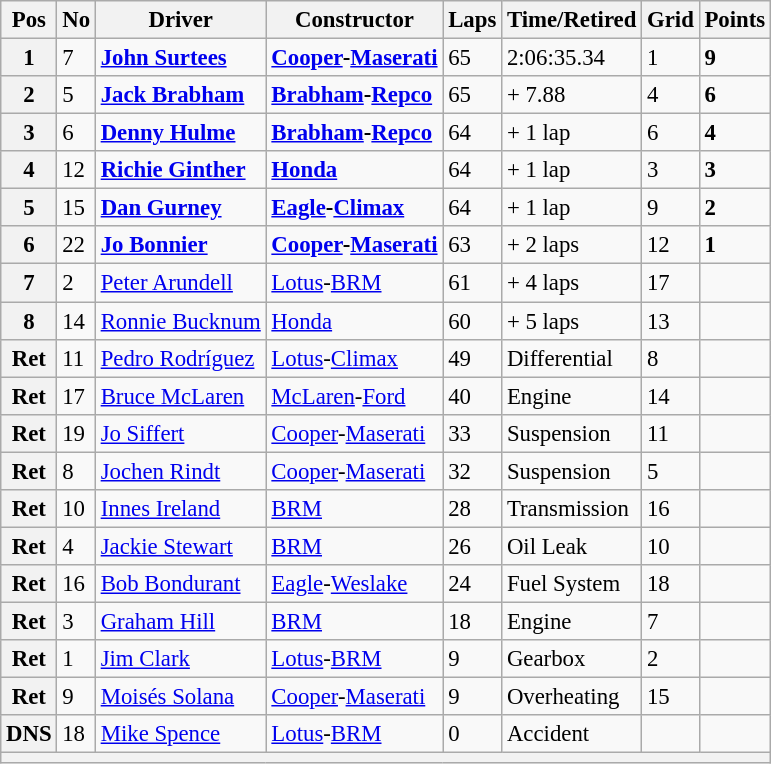<table class="wikitable" style="font-size: 95%">
<tr>
<th>Pos</th>
<th>No</th>
<th>Driver</th>
<th>Constructor</th>
<th>Laps</th>
<th>Time/Retired</th>
<th>Grid</th>
<th>Points</th>
</tr>
<tr>
<th>1</th>
<td>7</td>
<td> <strong><a href='#'>John Surtees</a></strong></td>
<td><strong><a href='#'>Cooper</a>-<a href='#'>Maserati</a></strong></td>
<td>65</td>
<td>2:06:35.34</td>
<td>1</td>
<td><strong>9</strong></td>
</tr>
<tr>
<th>2</th>
<td>5</td>
<td> <strong><a href='#'>Jack Brabham</a></strong></td>
<td><strong><a href='#'>Brabham</a>-<a href='#'>Repco</a></strong></td>
<td>65</td>
<td>+ 7.88</td>
<td>4</td>
<td><strong>6</strong></td>
</tr>
<tr>
<th>3</th>
<td>6</td>
<td> <strong><a href='#'>Denny Hulme</a></strong></td>
<td><strong><a href='#'>Brabham</a>-<a href='#'>Repco</a></strong></td>
<td>64</td>
<td>+ 1 lap</td>
<td>6</td>
<td><strong>4</strong></td>
</tr>
<tr>
<th>4</th>
<td>12</td>
<td> <strong><a href='#'>Richie Ginther</a></strong></td>
<td><strong><a href='#'>Honda</a></strong></td>
<td>64</td>
<td>+ 1 lap</td>
<td>3</td>
<td><strong>3</strong></td>
</tr>
<tr>
<th>5</th>
<td>15</td>
<td> <strong><a href='#'>Dan Gurney</a></strong></td>
<td><strong><a href='#'>Eagle</a>-<a href='#'>Climax</a></strong></td>
<td>64</td>
<td>+ 1 lap</td>
<td>9</td>
<td><strong>2</strong></td>
</tr>
<tr>
<th>6</th>
<td>22</td>
<td> <strong><a href='#'>Jo Bonnier</a></strong></td>
<td><strong><a href='#'>Cooper</a>-<a href='#'>Maserati</a></strong></td>
<td>63</td>
<td>+ 2 laps</td>
<td>12</td>
<td><strong>1</strong></td>
</tr>
<tr>
<th>7</th>
<td>2</td>
<td> <a href='#'>Peter Arundell</a></td>
<td><a href='#'>Lotus</a>-<a href='#'>BRM</a></td>
<td>61</td>
<td>+ 4 laps</td>
<td>17</td>
<td></td>
</tr>
<tr>
<th>8</th>
<td>14</td>
<td> <a href='#'>Ronnie Bucknum</a></td>
<td><a href='#'>Honda</a></td>
<td>60</td>
<td>+ 5 laps</td>
<td>13</td>
<td></td>
</tr>
<tr>
<th>Ret</th>
<td>11</td>
<td> <a href='#'>Pedro Rodríguez</a></td>
<td><a href='#'>Lotus</a>-<a href='#'>Climax</a></td>
<td>49</td>
<td>Differential</td>
<td>8</td>
<td></td>
</tr>
<tr>
<th>Ret</th>
<td>17</td>
<td> <a href='#'>Bruce McLaren</a></td>
<td><a href='#'>McLaren</a>-<a href='#'>Ford</a></td>
<td>40</td>
<td>Engine</td>
<td>14</td>
<td></td>
</tr>
<tr>
<th>Ret</th>
<td>19</td>
<td> <a href='#'>Jo Siffert</a></td>
<td><a href='#'>Cooper</a>-<a href='#'>Maserati</a></td>
<td>33</td>
<td>Suspension</td>
<td>11</td>
<td></td>
</tr>
<tr>
<th>Ret</th>
<td>8</td>
<td> <a href='#'>Jochen Rindt</a></td>
<td><a href='#'>Cooper</a>-<a href='#'>Maserati</a></td>
<td>32</td>
<td>Suspension</td>
<td>5</td>
<td></td>
</tr>
<tr>
<th>Ret</th>
<td>10</td>
<td> <a href='#'>Innes Ireland</a></td>
<td><a href='#'>BRM</a></td>
<td>28</td>
<td>Transmission</td>
<td>16</td>
<td></td>
</tr>
<tr>
<th>Ret</th>
<td>4</td>
<td> <a href='#'>Jackie Stewart</a></td>
<td><a href='#'>BRM</a></td>
<td>26</td>
<td>Oil Leak</td>
<td>10</td>
<td></td>
</tr>
<tr>
<th>Ret</th>
<td>16</td>
<td> <a href='#'>Bob Bondurant</a></td>
<td><a href='#'>Eagle</a>-<a href='#'>Weslake</a></td>
<td>24</td>
<td>Fuel System</td>
<td>18</td>
<td></td>
</tr>
<tr>
<th>Ret</th>
<td>3</td>
<td> <a href='#'>Graham Hill</a></td>
<td><a href='#'>BRM</a></td>
<td>18</td>
<td>Engine</td>
<td>7</td>
<td></td>
</tr>
<tr>
<th>Ret</th>
<td>1</td>
<td> <a href='#'>Jim Clark</a></td>
<td><a href='#'>Lotus</a>-<a href='#'>BRM</a></td>
<td>9</td>
<td>Gearbox</td>
<td>2</td>
<td></td>
</tr>
<tr>
<th>Ret</th>
<td>9</td>
<td> <a href='#'>Moisés Solana</a></td>
<td><a href='#'>Cooper</a>-<a href='#'>Maserati</a></td>
<td>9</td>
<td>Overheating</td>
<td>15</td>
<td></td>
</tr>
<tr>
<th>DNS</th>
<td>18</td>
<td> <a href='#'>Mike Spence</a></td>
<td><a href='#'>Lotus</a>-<a href='#'>BRM</a></td>
<td>0</td>
<td>Accident</td>
<td></td>
<td></td>
</tr>
<tr>
<th colspan="8"></th>
</tr>
</table>
